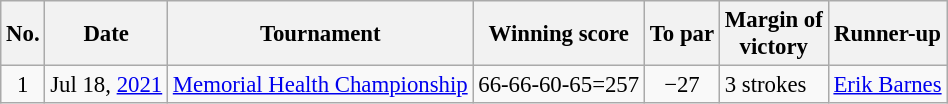<table class="wikitable" style="font-size:95%;">
<tr>
<th>No.</th>
<th>Date</th>
<th>Tournament</th>
<th>Winning score</th>
<th>To par</th>
<th>Margin of<br>victory</th>
<th>Runner-up</th>
</tr>
<tr>
<td align=center>1</td>
<td align=right>Jul 18, <a href='#'>2021</a></td>
<td><a href='#'>Memorial Health Championship</a></td>
<td align=right>66-66-60-65=257</td>
<td align=center>−27</td>
<td>3 strokes</td>
<td> <a href='#'>Erik Barnes</a></td>
</tr>
</table>
